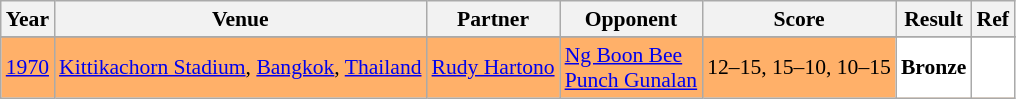<table class="sortable wikitable" style="font-size: 90%;">
<tr>
<th>Year</th>
<th>Venue</th>
<th>Partner</th>
<th>Opponent</th>
<th>Score</th>
<th>Result</th>
<th>Ref</th>
</tr>
<tr>
</tr>
<tr style="background:#FFB069">
<td align="center"><a href='#'>1970</a></td>
<td align="left"><a href='#'>Kittikachorn Stadium</a>, <a href='#'>Bangkok</a>, <a href='#'>Thailand</a></td>
<td align="left"> <a href='#'>Rudy Hartono</a></td>
<td align="left"> <a href='#'>Ng Boon Bee</a><br> <a href='#'>Punch Gunalan</a></td>
<td align="left">12–15, 15–10, 10–15</td>
<td style="text-align:left; background:white"> <strong>Bronze</strong></td>
<td style="text-align:center; background:white"></td>
</tr>
</table>
